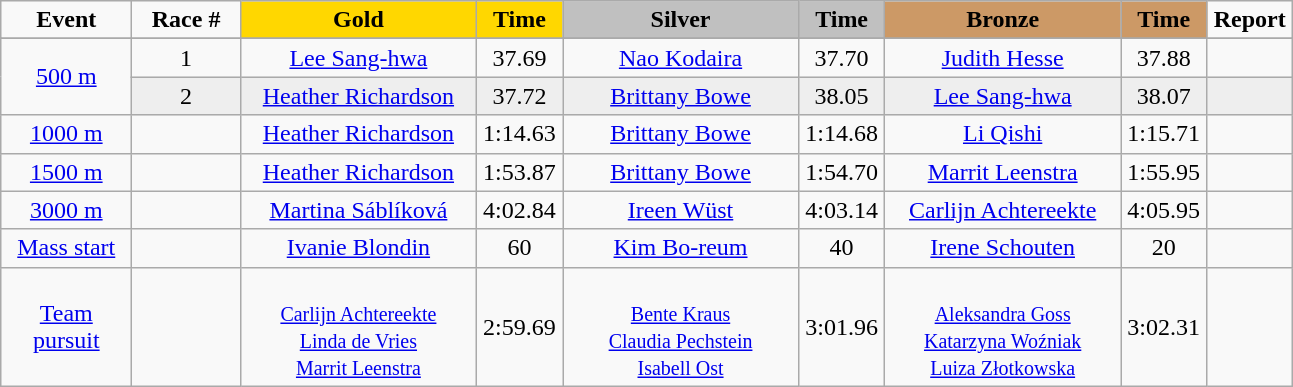<table class="wikitable">
<tr>
<td width="80" align="center"><strong>Event</strong></td>
<td width="65" align="center"><strong>Race #</strong></td>
<td width="150" bgcolor="gold" align="center"><strong>Gold</strong></td>
<td width="50" bgcolor="gold" align="center"><strong>Time</strong></td>
<td width="150" bgcolor="silver" align="center"><strong>Silver</strong></td>
<td width="50" bgcolor="silver" align="center"><strong>Time</strong></td>
<td width="150" bgcolor="#CC9966" align="center"><strong>Bronze</strong></td>
<td width="50" bgcolor="#CC9966" align="center"><strong>Time</strong></td>
<td width="50" align="center"><strong>Report</strong></td>
</tr>
<tr bgcolor="#cccccc">
</tr>
<tr>
<td rowspan=2 align="center"><a href='#'>500 m</a></td>
<td align="center">1</td>
<td align="center"><a href='#'>Lee Sang-hwa</a><br><small></small></td>
<td align="center">37.69</td>
<td align="center"><a href='#'>Nao Kodaira</a><br><small></small></td>
<td align="center">37.70</td>
<td align="center"><a href='#'>Judith Hesse</a><br><small></small></td>
<td align="center">37.88</td>
<td align="center"></td>
</tr>
<tr bgcolor="#eeeeee">
<td align="center">2</td>
<td align="center"><a href='#'>Heather Richardson</a><br><small></small></td>
<td align="center">37.72</td>
<td align="center"><a href='#'>Brittany Bowe</a><br><small></small></td>
<td align="center">38.05</td>
<td align="center"><a href='#'>Lee Sang-hwa</a><br><small></small></td>
<td align="center">38.07</td>
<td align="center"></td>
</tr>
<tr>
<td align="center"><a href='#'>1000 m</a></td>
<td align="center"></td>
<td align="center"><a href='#'>Heather Richardson</a><br><small></small></td>
<td align="center">1:14.63</td>
<td align="center"><a href='#'>Brittany Bowe</a><br><small></small></td>
<td align="center">1:14.68</td>
<td align="center"><a href='#'>Li Qishi</a><br><small></small></td>
<td align="center">1:15.71</td>
<td align="center"></td>
</tr>
<tr>
<td align="center"><a href='#'>1500 m</a></td>
<td align="center"></td>
<td align="center"><a href='#'>Heather Richardson</a><br><small></small></td>
<td align="center">1:53.87</td>
<td align="center"><a href='#'>Brittany Bowe</a><br><small></small></td>
<td align="center">1:54.70</td>
<td align="center"><a href='#'>Marrit Leenstra</a><br><small></small></td>
<td align="center">1:55.95</td>
<td align="center"></td>
</tr>
<tr>
<td align="center"><a href='#'>3000 m</a></td>
<td align="center"></td>
<td align="center"><a href='#'>Martina Sáblíková</a><br><small></small></td>
<td align="center">4:02.84</td>
<td align="center"><a href='#'>Ireen Wüst</a><br><small></small></td>
<td align="center">4:03.14</td>
<td align="center"><a href='#'>Carlijn Achtereekte</a><br><small></small></td>
<td align="center">4:05.95</td>
<td align="center"></td>
</tr>
<tr>
<td align="center"><a href='#'>Mass start</a></td>
<td align="center"></td>
<td align="center"><a href='#'>Ivanie Blondin</a><br><small></small></td>
<td align="center">60 </td>
<td align="center"><a href='#'>Kim Bo-reum</a><br><small></small></td>
<td align="center">40 </td>
<td align="center"><a href='#'>Irene Schouten</a><br><small></small></td>
<td align="center">20 </td>
<td align="center"></td>
</tr>
<tr>
<td align="center"><a href='#'>Team pursuit</a></td>
<td align="center"></td>
<td align="center"><br><small><a href='#'>Carlijn Achtereekte</a><br><a href='#'>Linda de Vries</a><br><a href='#'>Marrit Leenstra</a></small></td>
<td align="center">2:59.69</td>
<td align="center"><br><small><a href='#'>Bente Kraus</a><br><a href='#'>Claudia Pechstein</a><br><a href='#'>Isabell Ost</a></small></td>
<td align="center">3:01.96</td>
<td align="center"><br><small><a href='#'>Aleksandra Goss</a><br><a href='#'>Katarzyna Woźniak</a><br><a href='#'>Luiza Złotkowska</a></small></td>
<td align="center">3:02.31</td>
<td align="center"></td>
</tr>
</table>
